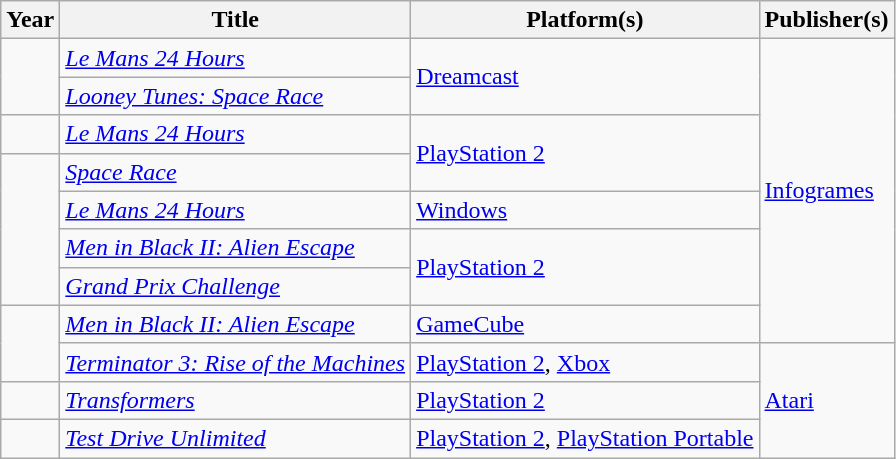<table class="wikitable sortable">
<tr>
<th>Year</th>
<th>Title</th>
<th>Platform(s)</th>
<th>Publisher(s)</th>
</tr>
<tr>
<td rowspan="2"></td>
<td><em><a href='#'>Le Mans 24 Hours</a></em></td>
<td rowspan="2"><a href='#'>Dreamcast</a></td>
<td rowspan="8"><a href='#'>Infogrames</a></td>
</tr>
<tr>
<td><em><a href='#'>Looney Tunes: Space Race</a></em></td>
</tr>
<tr>
<td></td>
<td><em><a href='#'>Le Mans 24 Hours</a></em></td>
<td rowspan="2"><a href='#'>PlayStation 2</a></td>
</tr>
<tr>
<td rowspan="4"></td>
<td><em><a href='#'>Space Race</a></em></td>
</tr>
<tr>
<td><em><a href='#'>Le Mans 24 Hours</a></em></td>
<td><a href='#'>Windows</a></td>
</tr>
<tr>
<td><em><a href='#'>Men in Black II: Alien Escape</a></em></td>
<td rowspan="2"><a href='#'>PlayStation 2</a></td>
</tr>
<tr>
<td><em><a href='#'>Grand Prix Challenge</a></em></td>
</tr>
<tr>
<td rowspan="2"></td>
<td><em><a href='#'>Men in Black II: Alien Escape</a></em></td>
<td><a href='#'>GameCube</a></td>
</tr>
<tr>
<td><em><a href='#'>Terminator 3: Rise of the Machines</a></em></td>
<td><a href='#'>PlayStation 2</a>, <a href='#'>Xbox</a></td>
<td rowspan="3"><a href='#'>Atari</a></td>
</tr>
<tr>
<td></td>
<td><em><a href='#'>Transformers</a></em></td>
<td><a href='#'>PlayStation 2</a></td>
</tr>
<tr>
<td></td>
<td><em><a href='#'>Test Drive Unlimited</a></em></td>
<td><a href='#'>PlayStation 2</a>, <a href='#'>PlayStation Portable</a></td>
</tr>
</table>
